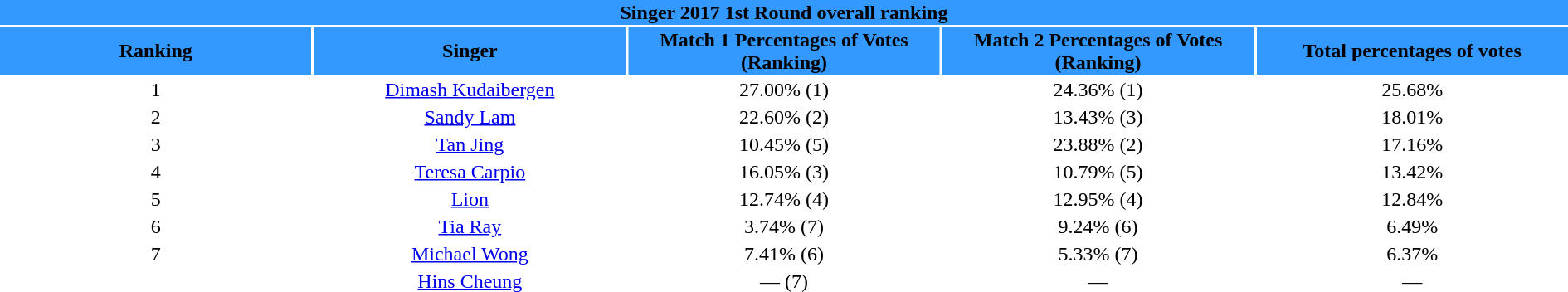<table class="wikitalble" width="100%" style="text-align:center">
<tr align=center style="background:#3399FF">
<td colspan="5"><div><strong>Singer 2017 1st Round overall ranking</strong></div></td>
</tr>
<tr align=center style="background:#3399FF">
<td style="width:20%"><strong>Ranking</strong></td>
<td style="width:20%"><strong>Singer</strong></td>
<td style="width:20%"><strong>Match 1 Percentages of Votes (Ranking)</strong></td>
<td style="width:20%"><strong>Match 2 Percentages of Votes (Ranking)</strong></td>
<td style="width:20%"><strong>Total percentages of votes</strong></td>
</tr>
<tr>
<td>1</td>
<td><a href='#'>Dimash Kudaibergen</a></td>
<td>27.00% (1)</td>
<td>24.36% (1)</td>
<td>25.68%</td>
</tr>
<tr>
<td>2</td>
<td><a href='#'>Sandy Lam</a></td>
<td>22.60% (2)</td>
<td>13.43% (3)</td>
<td>18.01%</td>
</tr>
<tr>
<td>3</td>
<td><a href='#'>Tan Jing</a></td>
<td>10.45% (5)</td>
<td>23.88% (2)</td>
<td>17.16%</td>
</tr>
<tr>
<td>4</td>
<td><a href='#'>Teresa Carpio</a></td>
<td>16.05% (3)</td>
<td>10.79% (5)</td>
<td>13.42%</td>
</tr>
<tr>
<td>5</td>
<td><a href='#'>Lion</a></td>
<td>12.74% (4)</td>
<td>12.95% (4)</td>
<td>12.84%</td>
</tr>
<tr>
<td>6</td>
<td><a href='#'>Tia Ray</a></td>
<td>3.74% (7)</td>
<td>9.24% (6)</td>
<td>6.49%</td>
</tr>
<tr>
<td>7</td>
<td><a href='#'>Michael Wong</a></td>
<td>7.41% (6)</td>
<td>5.33% (7)</td>
<td>6.37%</td>
</tr>
<tr>
<td></td>
<td><a href='#'>Hins Cheung</a></td>
<td>— (7)</td>
<td>—</td>
<td>—</td>
</tr>
</table>
